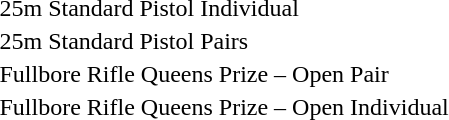<table>
<tr>
<td>25m Standard Pistol Individual</td>
<td></td>
<td></td>
<td></td>
</tr>
<tr>
<td>25m Standard Pistol Pairs</td>
<td></td>
<td></td>
<td></td>
</tr>
<tr>
<td>Fullbore Rifle Queens Prize – Open Pair</td>
<td></td>
<td></td>
<td></td>
</tr>
<tr>
<td>Fullbore Rifle Queens Prize – Open Individual</td>
<td></td>
<td></td>
<td></td>
</tr>
</table>
